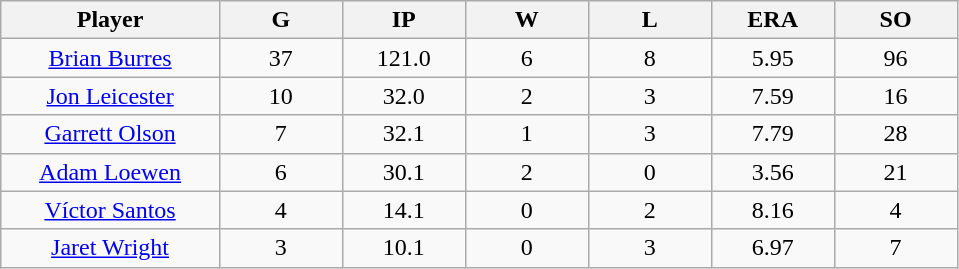<table class="wikitable sortable">
<tr>
<th bgcolor="#DDDDFF" width="16%">Player</th>
<th bgcolor="#DDDDFF" width="9%">G</th>
<th bgcolor="#DDDDFF" width="9%">IP</th>
<th bgcolor="#DDDDFF" width="9%">W</th>
<th bgcolor="#DDDDFF" width="9%">L</th>
<th bgcolor="#DDDDFF" width="9%">ERA</th>
<th bgcolor="#DDDDFF" width="9%">SO</th>
</tr>
<tr align="center">
<td><a href='#'>Brian Burres</a></td>
<td>37</td>
<td>121.0</td>
<td>6</td>
<td>8</td>
<td>5.95</td>
<td>96</td>
</tr>
<tr align="center">
<td><a href='#'>Jon Leicester</a></td>
<td>10</td>
<td>32.0</td>
<td>2</td>
<td>3</td>
<td>7.59</td>
<td>16</td>
</tr>
<tr align="center">
<td><a href='#'>Garrett Olson</a></td>
<td>7</td>
<td>32.1</td>
<td>1</td>
<td>3</td>
<td>7.79</td>
<td>28</td>
</tr>
<tr align="center">
<td><a href='#'>Adam Loewen</a></td>
<td>6</td>
<td>30.1</td>
<td>2</td>
<td>0</td>
<td>3.56</td>
<td>21</td>
</tr>
<tr align="center">
<td><a href='#'>Víctor Santos</a></td>
<td>4</td>
<td>14.1</td>
<td>0</td>
<td>2</td>
<td>8.16</td>
<td>4</td>
</tr>
<tr align="center">
<td><a href='#'>Jaret Wright</a></td>
<td>3</td>
<td>10.1</td>
<td>0</td>
<td>3</td>
<td>6.97</td>
<td>7</td>
</tr>
</table>
